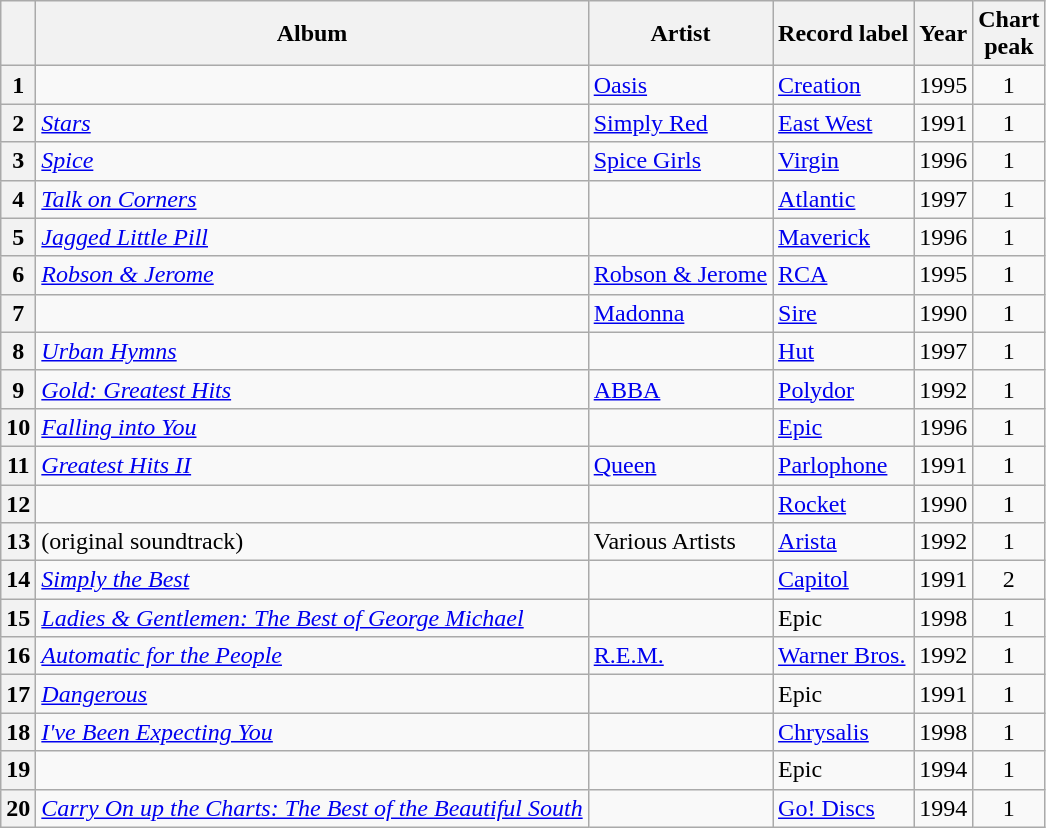<table class="wikitable plainrowheaders sortable">
<tr>
<th scope=col></th>
<th scope=col>Album</th>
<th scope=col>Artist</th>
<th scope=col>Record label</th>
<th scope=col>Year</th>
<th scope=col>Chart<br>peak</th>
</tr>
<tr>
<th scope=row style="text-align:center;">1</th>
<td></td>
<td><a href='#'>Oasis</a></td>
<td><a href='#'>Creation</a></td>
<td style="text-align:center;">1995</td>
<td style="text-align:center;">1</td>
</tr>
<tr>
<th scope=row style="text-align:center;">2</th>
<td><em><a href='#'>Stars</a></em></td>
<td><a href='#'>Simply Red</a></td>
<td><a href='#'>East West</a></td>
<td style="text-align:center;">1991</td>
<td style="text-align:center;">1</td>
</tr>
<tr>
<th scope=row style="text-align:center;">3</th>
<td><em><a href='#'>Spice</a></em></td>
<td><a href='#'>Spice Girls</a></td>
<td><a href='#'>Virgin</a></td>
<td style="text-align:center;">1996</td>
<td style="text-align:center;">1</td>
</tr>
<tr>
<th scope=row style="text-align:center;">4</th>
<td><em><a href='#'>Talk on Corners</a></em></td>
<td></td>
<td><a href='#'>Atlantic</a></td>
<td style="text-align:center;">1997</td>
<td style="text-align:center;">1</td>
</tr>
<tr>
<th scope=row style="text-align:center;">5</th>
<td><em><a href='#'>Jagged Little Pill</a></em></td>
<td></td>
<td><a href='#'>Maverick</a></td>
<td style="text-align:center;">1996</td>
<td style="text-align:center;">1</td>
</tr>
<tr>
<th scope=row style="text-align:center;">6</th>
<td><em><a href='#'>Robson & Jerome</a></em></td>
<td><a href='#'>Robson & Jerome</a></td>
<td><a href='#'>RCA</a></td>
<td style="text-align:center;">1995</td>
<td style="text-align:center;">1</td>
</tr>
<tr>
<th scope=row style="text-align:center;">7</th>
<td></td>
<td><a href='#'>Madonna</a></td>
<td><a href='#'>Sire</a></td>
<td style="text-align:center;">1990</td>
<td style="text-align:center;">1</td>
</tr>
<tr>
<th scope=row style="text-align:center;">8</th>
<td><em><a href='#'>Urban Hymns</a></em></td>
<td></td>
<td><a href='#'>Hut</a></td>
<td style="text-align:center;">1997</td>
<td style="text-align:center;">1</td>
</tr>
<tr>
<th scope=row style="text-align:center;">9</th>
<td><em><a href='#'>Gold: Greatest Hits</a></em></td>
<td><a href='#'>ABBA</a></td>
<td><a href='#'>Polydor</a></td>
<td style="text-align:center;">1992</td>
<td style="text-align:center;">1</td>
</tr>
<tr>
<th scope=row style="text-align:center;">10</th>
<td><em><a href='#'>Falling into You</a></em></td>
<td></td>
<td><a href='#'>Epic</a></td>
<td style="text-align:center;">1996</td>
<td style="text-align:center;">1</td>
</tr>
<tr>
<th scope=row style="text-align:center;">11</th>
<td><em><a href='#'>Greatest Hits II</a></em></td>
<td><a href='#'>Queen</a></td>
<td><a href='#'>Parlophone</a></td>
<td style="text-align:center;">1991</td>
<td style="text-align:center;">1</td>
</tr>
<tr>
<th scope=row style="text-align:center;">12</th>
<td></td>
<td></td>
<td><a href='#'>Rocket</a></td>
<td style="text-align:center;">1990</td>
<td style="text-align:center;">1</td>
</tr>
<tr>
<th scope=row style="text-align:center;">13</th>
<td> (original soundtrack)</td>
<td>Various Artists</td>
<td><a href='#'>Arista</a></td>
<td style="text-align:center;">1992</td>
<td style="text-align:center;">1</td>
</tr>
<tr>
<th scope=row style="text-align:center;">14</th>
<td><em><a href='#'>Simply the Best</a></em></td>
<td></td>
<td><a href='#'>Capitol</a></td>
<td style="text-align:center;">1991</td>
<td style="text-align:center;">2</td>
</tr>
<tr>
<th scope=row style="text-align:center;">15</th>
<td><em><a href='#'>Ladies & Gentlemen: The Best of George Michael</a></em></td>
<td></td>
<td>Epic</td>
<td style="text-align:center;">1998</td>
<td style="text-align:center;">1</td>
</tr>
<tr>
<th scope=row style="text-align:center;">16</th>
<td><em><a href='#'>Automatic for the People</a></em></td>
<td><a href='#'>R.E.M.</a></td>
<td><a href='#'>Warner Bros.</a></td>
<td style="text-align:center;">1992</td>
<td style="text-align:center;">1</td>
</tr>
<tr>
<th scope=row style="text-align:center;">17</th>
<td><em><a href='#'>Dangerous</a></em></td>
<td></td>
<td>Epic</td>
<td style="text-align:center;">1991</td>
<td style="text-align:center;">1</td>
</tr>
<tr>
<th scope=row style="text-align:center;">18</th>
<td><em><a href='#'>I've Been Expecting You</a></em></td>
<td></td>
<td><a href='#'>Chrysalis</a></td>
<td style="text-align:center;">1998</td>
<td style="text-align:center;">1</td>
</tr>
<tr>
<th scope=row style="text-align:center;">19</th>
<td></td>
<td></td>
<td>Epic</td>
<td style="text-align:center;">1994</td>
<td style="text-align:center;">1</td>
</tr>
<tr>
<th scope=row style="text-align:center;">20</th>
<td><em><a href='#'>Carry On up the Charts: The Best of the Beautiful South</a></em></td>
<td></td>
<td><a href='#'>Go! Discs</a></td>
<td style="text-align:center;">1994</td>
<td style="text-align:center;">1</td>
</tr>
</table>
